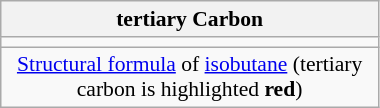<table class="wikitable floatright" style="text-align: center; font-size: 90%; margin-bottom: 10px;" width="20%">
<tr>
<th>tertiary Carbon</th>
</tr>
<tr>
<td></td>
</tr>
<tr>
<td><a href='#'>Structural formula</a> of <a href='#'>isobutane</a> (tertiary carbon is highlighted <span><strong>red</strong></span>)</td>
</tr>
</table>
